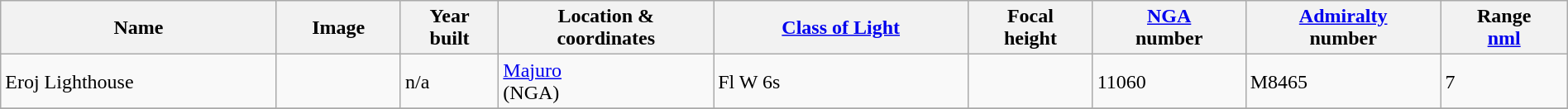<table class="wikitable sortable" style="width:100%">
<tr>
<th>Name</th>
<th>Image</th>
<th>Year<br>built</th>
<th>Location &<br> coordinates</th>
<th><a href='#'>Class of Light</a></th>
<th>Focal<br>height</th>
<th><a href='#'>NGA</a><br>number</th>
<th><a href='#'>Admiralty</a><br>number</th>
<th>Range<br><a href='#'>nml</a></th>
</tr>
<tr>
<td>Eroj Lighthouse</td>
<td></td>
<td>n/a</td>
<td><a href='#'>Majuro</a><br>  (NGA)</td>
<td>Fl W 6s</td>
<td></td>
<td>11060</td>
<td>M8465</td>
<td>7</td>
</tr>
<tr>
</tr>
</table>
